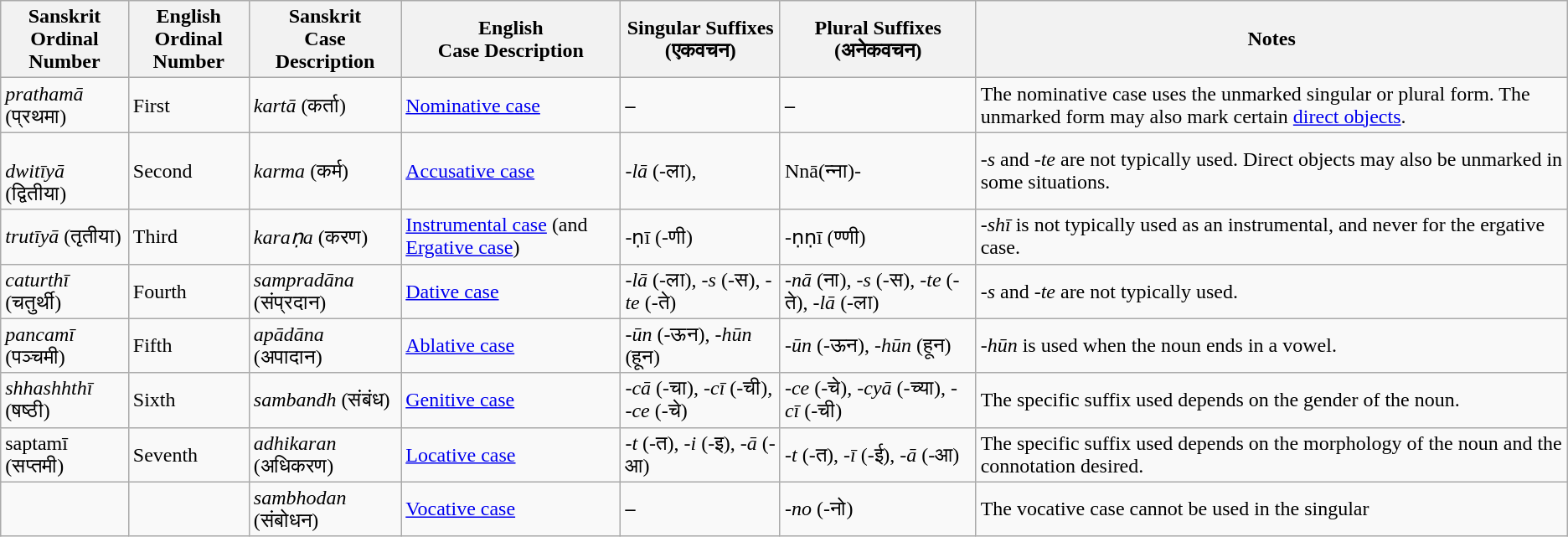<table class="wikitable">
<tr Vibhkati pratya>
<th>Sanskrit<br>Ordinal Number</th>
<th>English<br>Ordinal Number</th>
<th>Sanskrit<br>Case Description</th>
<th>English<br>Case Description</th>
<th>Singular Suffixes<br>(एकवचन)</th>
<th>Plural Suffixes<br>(अनेकवचन)</th>
<th>Notes</th>
</tr>
<tr>
<td><em>prathamā</em> (प्रथमा)</td>
<td>First</td>
<td><em>kartā</em> (कर्ता)</td>
<td><a href='#'>Nominative case</a></td>
<td><strong>–</strong></td>
<td><strong>–</strong></td>
<td>The nominative case uses the unmarked singular or plural form. The unmarked form may also mark certain <a href='#'>direct objects</a>.</td>
</tr>
<tr>
<td><br><em>dwitīyā</em> (द्वितीया)</td>
<td>Second</td>
<td><em>karma</em> (कर्म)</td>
<td><a href='#'>Accusative case</a></td>
<td>-<em>lā</em> (-ला),</td>
<td>Nnā(न्ना)-</td>
<td>-<em>s</em>  and -<em>te</em> are not typically used. Direct objects may also be unmarked in some situations.</td>
</tr>
<tr>
<td><em>trutīyā</em> (तृतीया)</td>
<td>Third</td>
<td><em>karaṇa</em> (करण)</td>
<td><a href='#'>Instrumental case</a> (and <a href='#'>Ergative case</a>)</td>
<td>-ṇī (-णी)</td>
<td>-ṇṇī (ण्णी)</td>
<td>-<em>shī</em> is not typically used as an instrumental, and never for the ergative case.</td>
</tr>
<tr>
<td><em>caturthī</em> (चतुर्थी)</td>
<td>Fourth</td>
<td><em>sampradāna</em> (संप्रदान)</td>
<td><a href='#'>Dative case</a></td>
<td>-<em>lā</em> (-ला), -<em>s</em> (-स), -<em>te</em> (-ते)</td>
<td>-<em>nā</em> (ना), -<em>s</em> (-स), -<em>te</em> (-ते), -<em>lā</em> (-ला)</td>
<td>-<em>s</em>  and -<em>te</em> are not typically used.</td>
</tr>
<tr>
<td><em>pancamī</em> (पञ्चमी)</td>
<td>Fifth</td>
<td><em>apādāna</em> (अपादान)</td>
<td><a href='#'>Ablative case</a></td>
<td>-<em>ūn</em> (-ऊन), -<em>hūn</em> (हून)</td>
<td>-<em>ūn</em> (-ऊन), -<em>hūn</em> (हून)</td>
<td>-<em>hūn</em> is used when the noun ends in a vowel.</td>
</tr>
<tr>
<td><em>shhashhthī</em> (षष्ठी)</td>
<td>Sixth</td>
<td><em>sambandh</em> (संबंध)</td>
<td><a href='#'>Genitive case</a></td>
<td>-<em>cā</em> (-चा), -<em>cī</em> (-ची), -<em>ce</em> (-चे)</td>
<td>-<em>ce</em> (-चे), -<em>cyā</em> (-च्या), -<em>cī</em> (-ची)</td>
<td>The specific suffix used depends on the gender of the noun.</td>
</tr>
<tr>
<td>saptamī (सप्तमी)</td>
<td>Seventh</td>
<td><em>adhikaran</em> (अधिकरण)</td>
<td><a href='#'>Locative case</a></td>
<td>-<em>t</em> (-त), -<em>i</em> (-इ), -<em>ā</em> (-आ)</td>
<td>-<em>t</em> (-त), -<em>ī</em> (-ई), -<em>ā</em> (-आ)</td>
<td>The specific suffix used depends on the morphology of the noun and the connotation desired.</td>
</tr>
<tr>
<td></td>
<td></td>
<td><em>sambhodan</em> (संबोधन)</td>
<td><a href='#'>Vocative case</a></td>
<td><strong>–</strong></td>
<td><em>-no</em> (-नो)</td>
<td>The vocative case cannot be used in the singular</td>
</tr>
</table>
